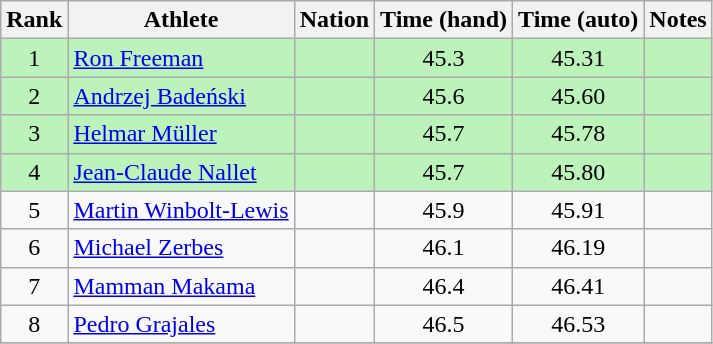<table class="wikitable sortable" style="text-align:center">
<tr>
<th>Rank</th>
<th>Athlete</th>
<th>Nation</th>
<th>Time (hand)</th>
<th>Time (auto)</th>
<th>Notes</th>
</tr>
<tr bgcolor=bbf3bb>
<td>1</td>
<td align=left><a href='#'>Ron Freeman</a></td>
<td align=left></td>
<td>45.3</td>
<td>45.31</td>
<td></td>
</tr>
<tr bgcolor=bbf3bb>
<td>2</td>
<td align=left><a href='#'>Andrzej Badeński</a></td>
<td align=left></td>
<td>45.6</td>
<td>45.60</td>
<td></td>
</tr>
<tr bgcolor=bbf3bb>
<td>3</td>
<td align=left><a href='#'>Helmar Müller</a></td>
<td align=left></td>
<td>45.7</td>
<td>45.78</td>
<td></td>
</tr>
<tr bgcolor=bbf3bb>
<td>4</td>
<td align=left><a href='#'>Jean-Claude Nallet</a></td>
<td align=left></td>
<td>45.7</td>
<td>45.80</td>
<td></td>
</tr>
<tr>
<td>5</td>
<td align=left><a href='#'>Martin Winbolt-Lewis</a></td>
<td align=left></td>
<td>45.9</td>
<td>45.91</td>
<td></td>
</tr>
<tr>
<td>6</td>
<td align=left><a href='#'>Michael Zerbes</a></td>
<td align=left></td>
<td>46.1</td>
<td>46.19</td>
<td></td>
</tr>
<tr>
<td>7</td>
<td align=left><a href='#'>Mamman Makama</a></td>
<td align=left></td>
<td>46.4</td>
<td>46.41</td>
<td></td>
</tr>
<tr>
<td>8</td>
<td align=left><a href='#'>Pedro Grajales</a></td>
<td align=left></td>
<td>46.5</td>
<td>46.53</td>
<td></td>
</tr>
<tr>
</tr>
</table>
